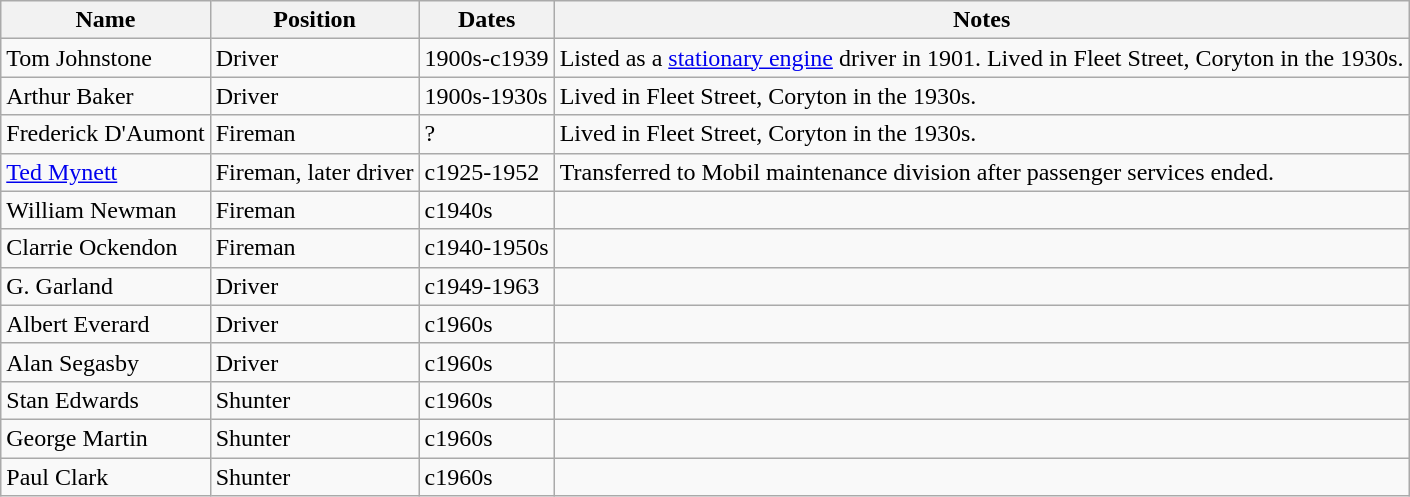<table class="wikitable">
<tr>
<th>Name</th>
<th>Position</th>
<th>Dates</th>
<th>Notes</th>
</tr>
<tr>
<td>Tom Johnstone</td>
<td>Driver</td>
<td>1900s-c1939</td>
<td>Listed as a <a href='#'>stationary engine</a> driver in 1901. Lived in Fleet Street, Coryton in the 1930s.</td>
</tr>
<tr>
<td>Arthur Baker</td>
<td>Driver</td>
<td>1900s-1930s</td>
<td>Lived in Fleet Street, Coryton in the 1930s.</td>
</tr>
<tr>
<td>Frederick D'Aumont</td>
<td>Fireman</td>
<td>?</td>
<td>Lived in Fleet Street, Coryton in the 1930s.</td>
</tr>
<tr>
<td><a href='#'>Ted Mynett</a></td>
<td>Fireman, later driver</td>
<td>c1925-1952</td>
<td>Transferred to Mobil maintenance division after passenger services ended.</td>
</tr>
<tr>
<td>William Newman</td>
<td>Fireman</td>
<td>c1940s</td>
<td></td>
</tr>
<tr>
<td>Clarrie Ockendon</td>
<td>Fireman</td>
<td>c1940-1950s</td>
<td></td>
</tr>
<tr>
<td>G. Garland</td>
<td>Driver</td>
<td>c1949-1963</td>
<td></td>
</tr>
<tr>
<td>Albert Everard</td>
<td>Driver</td>
<td>c1960s</td>
<td></td>
</tr>
<tr>
<td>Alan Segasby</td>
<td>Driver</td>
<td>c1960s</td>
<td></td>
</tr>
<tr>
<td>Stan Edwards</td>
<td>Shunter</td>
<td>c1960s</td>
<td></td>
</tr>
<tr>
<td>George Martin</td>
<td>Shunter</td>
<td>c1960s</td>
<td></td>
</tr>
<tr>
<td>Paul Clark</td>
<td>Shunter</td>
<td>c1960s</td>
<td></td>
</tr>
</table>
